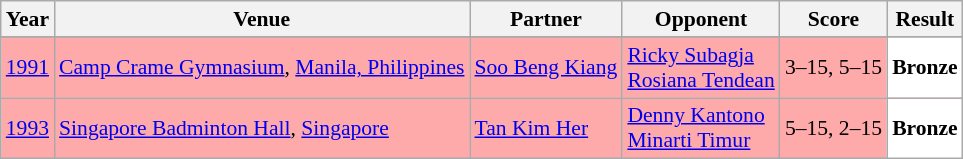<table class="sortable wikitable" style="font-size: 90%;">
<tr>
<th>Year</th>
<th>Venue</th>
<th>Partner</th>
<th>Opponent</th>
<th>Score</th>
<th>Result</th>
</tr>
<tr>
</tr>
<tr style="background:#FFAAAA">
<td align="center"><a href='#'>1991</a></td>
<td align="left"><a href='#'>Camp Crame Gymnasium</a>, <a href='#'>Manila, Philippines</a></td>
<td align="left"> <a href='#'>Soo Beng Kiang</a></td>
<td align="left"> <a href='#'>Ricky Subagja</a> <br>  <a href='#'>Rosiana Tendean</a></td>
<td align="left">3–15, 5–15</td>
<td style="text-align:left; background:white"> <strong>Bronze</strong></td>
</tr>
<tr style="background:#FFAAAA">
<td align="center"><a href='#'>1993</a></td>
<td><a href='#'>Singapore Badminton Hall</a>, <a href='#'>Singapore</a></td>
<td> <a href='#'>Tan Kim Her</a></td>
<td> <a href='#'>Denny Kantono</a><br> <a href='#'>Minarti Timur</a></td>
<td>5–15, 2–15</td>
<td style="text-align:left; background:white"> <strong>Bronze</strong></td>
</tr>
</table>
